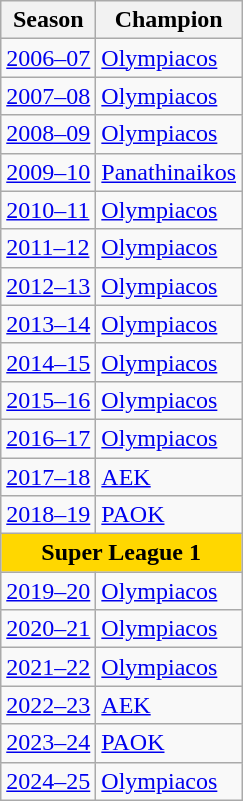<table class="wikitable sortable" style="display:inline-table">
<tr>
<th>Season</th>
<th>Champion</th>
</tr>
<tr>
<td><a href='#'>2006–07</a></td>
<td> <a href='#'>Olympiacos</a></td>
</tr>
<tr>
<td><a href='#'>2007–08</a></td>
<td> <a href='#'>Olympiacos</a></td>
</tr>
<tr>
<td><a href='#'>2008–09</a></td>
<td> <a href='#'>Olympiacos</a></td>
</tr>
<tr>
<td><a href='#'>2009–10</a></td>
<td> <a href='#'>Panathinaikos</a></td>
</tr>
<tr>
<td><a href='#'>2010–11</a></td>
<td> <a href='#'>Olympiacos</a></td>
</tr>
<tr>
<td><a href='#'>2011–12</a></td>
<td> <a href='#'>Olympiacos</a></td>
</tr>
<tr>
<td><a href='#'>2012–13</a></td>
<td> <a href='#'>Olympiacos</a></td>
</tr>
<tr>
<td><a href='#'>2013–14</a></td>
<td> <a href='#'>Olympiacos</a></td>
</tr>
<tr>
<td><a href='#'>2014–15</a></td>
<td> <a href='#'>Olympiacos</a></td>
</tr>
<tr>
<td><a href='#'>2015–16</a></td>
<td> <a href='#'>Olympiacos</a></td>
</tr>
<tr>
<td><a href='#'>2016–17</a></td>
<td> <a href='#'>Olympiacos</a></td>
</tr>
<tr>
<td><a href='#'>2017–18</a></td>
<td> <a href='#'>AEK</a></td>
</tr>
<tr>
<td><a href='#'>2018–19</a></td>
<td> <a href='#'>PAOK</a></td>
</tr>
<tr>
<td colspan="6" align="center"bgcolor= gold><strong>Super League 1</strong></td>
</tr>
<tr>
<td><a href='#'>2019–20</a></td>
<td> <a href='#'>Olympiacos</a></td>
</tr>
<tr>
<td><a href='#'>2020–21</a></td>
<td> <a href='#'>Olympiacos</a></td>
</tr>
<tr>
<td><a href='#'>2021–22</a></td>
<td> <a href='#'>Olympiacos</a></td>
</tr>
<tr>
<td><a href='#'>2022–23</a></td>
<td> <a href='#'>AEK</a></td>
</tr>
<tr>
<td><a href='#'>2023–24</a></td>
<td> <a href='#'>PAOK</a></td>
</tr>
<tr>
<td><a href='#'>2024–25</a></td>
<td> <a href='#'>Olympiacos</a></td>
</tr>
</table>
